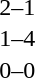<table cellspacing=1 width=70%>
<tr>
<th width=25%></th>
<th width=30%></th>
<th width=15%></th>
<th width=30%></th>
</tr>
<tr>
<td></td>
<td align=right></td>
<td align=center>2–1</td>
<td></td>
</tr>
<tr>
<td></td>
<td align=right></td>
<td align=center>1–4</td>
<td></td>
</tr>
<tr>
<td></td>
<td align=right></td>
<td align=center>0–0</td>
<td></td>
</tr>
</table>
